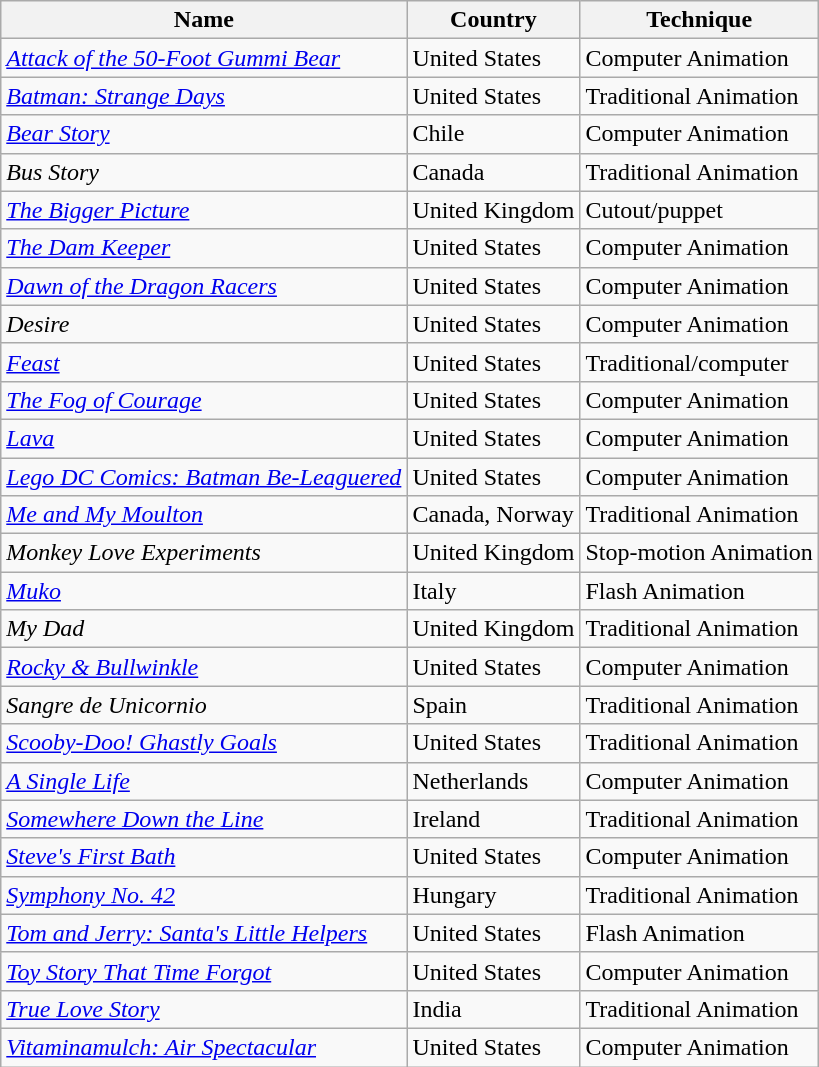<table class="wikitable sortable">
<tr>
<th>Name</th>
<th>Country</th>
<th>Technique</th>
</tr>
<tr>
<td><em><a href='#'>Attack of the 50-Foot Gummi Bear</a></em></td>
<td>United States</td>
<td>Computer Animation</td>
</tr>
<tr>
<td><em><a href='#'>Batman: Strange Days</a></em></td>
<td>United States</td>
<td>Traditional Animation</td>
</tr>
<tr>
<td><em><a href='#'>Bear Story</a></em></td>
<td>Chile</td>
<td>Computer Animation</td>
</tr>
<tr>
<td><em>Bus Story</em></td>
<td>Canada</td>
<td>Traditional Animation</td>
</tr>
<tr>
<td><em><a href='#'>The Bigger Picture</a></em></td>
<td>United Kingdom</td>
<td>Cutout/puppet</td>
</tr>
<tr>
<td><em><a href='#'>The Dam Keeper</a></em></td>
<td>United States</td>
<td>Computer Animation</td>
</tr>
<tr>
<td><em><a href='#'>Dawn of the Dragon Racers</a></em></td>
<td>United States</td>
<td>Computer Animation</td>
</tr>
<tr>
<td><em>Desire</em></td>
<td>United States</td>
<td>Computer Animation</td>
</tr>
<tr>
<td><em><a href='#'>Feast</a></em></td>
<td>United States</td>
<td>Traditional/computer</td>
</tr>
<tr>
<td><em><a href='#'>The Fog of Courage</a></em></td>
<td>United States</td>
<td>Computer Animation</td>
</tr>
<tr>
<td><em><a href='#'>Lava</a></em></td>
<td>United States</td>
<td>Computer Animation</td>
</tr>
<tr>
<td><em><a href='#'>Lego DC Comics: Batman Be-Leaguered</a></em></td>
<td>United States</td>
<td>Computer Animation</td>
</tr>
<tr>
<td><em><a href='#'>Me and My Moulton</a></em></td>
<td>Canada, Norway</td>
<td>Traditional Animation</td>
</tr>
<tr>
<td><em>Monkey Love Experiments</em></td>
<td>United Kingdom</td>
<td>Stop-motion Animation</td>
</tr>
<tr>
<td><em><a href='#'>Muko</a></em></td>
<td>Italy</td>
<td>Flash Animation</td>
</tr>
<tr>
<td><em>My Dad</em></td>
<td>United Kingdom</td>
<td>Traditional Animation</td>
</tr>
<tr>
<td><em><a href='#'>Rocky & Bullwinkle</a></em></td>
<td>United States</td>
<td>Computer Animation</td>
</tr>
<tr>
<td><em>Sangre de Unicornio</em></td>
<td>Spain</td>
<td>Traditional Animation</td>
</tr>
<tr>
<td><em><a href='#'>Scooby-Doo! Ghastly Goals</a></em></td>
<td>United States</td>
<td>Traditional Animation</td>
</tr>
<tr>
<td><em><a href='#'>A Single Life</a></em></td>
<td>Netherlands</td>
<td>Computer Animation</td>
</tr>
<tr>
<td><em><a href='#'>Somewhere Down the Line</a></em></td>
<td>Ireland</td>
<td>Traditional Animation</td>
</tr>
<tr>
<td><em><a href='#'>Steve's First Bath</a></em></td>
<td>United States</td>
<td>Computer Animation</td>
</tr>
<tr>
<td><em><a href='#'>Symphony No. 42</a></em></td>
<td>Hungary</td>
<td>Traditional Animation</td>
</tr>
<tr>
<td><em><a href='#'>Tom and Jerry: Santa's Little Helpers</a></em></td>
<td>United States</td>
<td>Flash Animation</td>
</tr>
<tr>
<td><em><a href='#'>Toy Story That Time Forgot</a></em></td>
<td>United States</td>
<td>Computer Animation</td>
</tr>
<tr>
<td><em><a href='#'>True Love Story</a></em></td>
<td>India</td>
<td>Traditional Animation</td>
</tr>
<tr>
<td><em><a href='#'>Vitaminamulch: Air Spectacular</a></em></td>
<td>United States</td>
<td>Computer Animation</td>
</tr>
</table>
